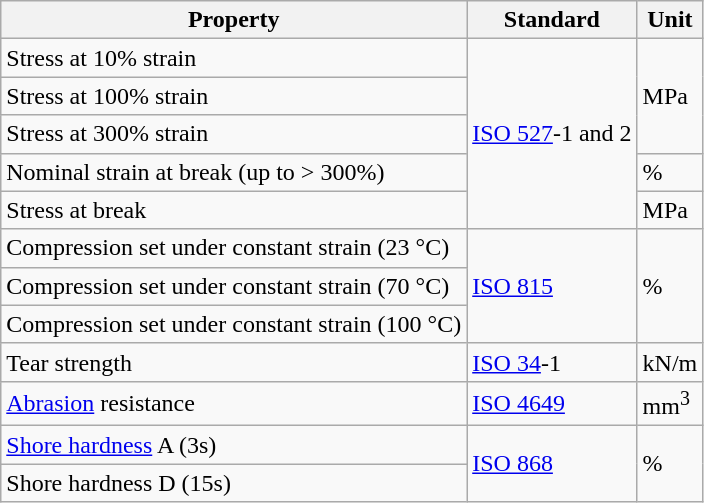<table class="wikitable">
<tr>
<th>Property</th>
<th>Standard</th>
<th>Unit</th>
</tr>
<tr>
<td>Stress at 10% strain</td>
<td rowspan="5"><a href='#'>ISO 527</a>-1 and 2</td>
<td rowspan="3">MPa</td>
</tr>
<tr>
<td>Stress at 100% strain</td>
</tr>
<tr>
<td>Stress at 300% strain</td>
</tr>
<tr>
<td>Nominal strain at break (up to > 300%)</td>
<td>%</td>
</tr>
<tr>
<td>Stress at break</td>
<td>MPa</td>
</tr>
<tr>
<td>Compression set under constant strain (23 °C)</td>
<td rowspan="3"><a href='#'>ISO 815</a></td>
<td rowspan="3">%</td>
</tr>
<tr>
<td>Compression set under constant strain (70 °C)</td>
</tr>
<tr>
<td>Compression set under constant strain (100 °C)</td>
</tr>
<tr>
<td>Tear strength</td>
<td><a href='#'>ISO 34</a>-1</td>
<td>kN/m</td>
</tr>
<tr>
<td><a href='#'>Abrasion</a> resistance</td>
<td><a href='#'>ISO 4649</a></td>
<td>mm<sup>3</sup></td>
</tr>
<tr>
<td><a href='#'>Shore hardness</a> A (3s)</td>
<td rowspan="2"><a href='#'>ISO 868</a></td>
<td rowspan="2">%</td>
</tr>
<tr>
<td>Shore hardness D (15s)</td>
</tr>
</table>
